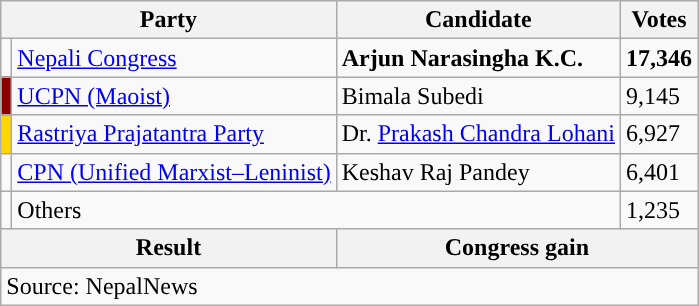<table class="wikitable">
<tr>
<th colspan="2">Party</th>
<th>Candidate</th>
<th>Votes</th>
</tr>
<tr>
<td style="background-color:"></td>
<td><a href='#'>Nepali Congress</a></td>
<td><strong>Arjun Narasingha K.C.</strong></td>
<td><strong>17,346</strong></td>
</tr>
<tr>
<td style="background-color:darkred"></td>
<td><a href='#'>UCPN (Maoist)</a></td>
<td>Bimala Subedi</td>
<td>9,145</td>
</tr>
<tr>
<td style="background-color:gold"></td>
<td><a href='#'>Rastriya Prajatantra Party</a></td>
<td>Dr. <a href='#'>Prakash Chandra Lohani</a></td>
<td>6,927</td>
</tr>
<tr>
<td style="background-color:"></td>
<td><a href='#'>CPN (Unified Marxist–Leninist)</a></td>
<td>Keshav Raj Pandey</td>
<td>6,401</td>
</tr>
<tr>
<td></td>
<td colspan="2">Others</td>
<td>1,235</td>
</tr>
<tr>
<th colspan="2">Result</th>
<th colspan="2">Congress gain</th>
</tr>
<tr>
<td colspan="4">Source: NepalNews</td>
</tr>
</table>
